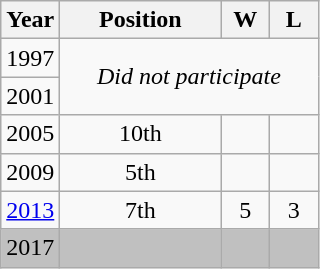<table class="wikitable" style="text-align: center;">
<tr>
<th>Year</th>
<th width="100">Position</th>
<th width="25">W</th>
<th width="25">L</th>
</tr>
<tr>
<td> 1997</td>
<td rowspan=2 colspan= 3><em>Did not participate</em></td>
</tr>
<tr>
<td> 2001</td>
</tr>
<tr>
<td> 2005</td>
<td>10th</td>
<td></td>
<td></td>
</tr>
<tr>
<td> 2009</td>
<td>5th</td>
<td></td>
<td></td>
</tr>
<tr>
<td> <a href='#'>2013</a></td>
<td>7th</td>
<td>5</td>
<td>3</td>
</tr>
<tr bgcolor=silver>
<td> 2017</td>
<td></td>
<td></td>
<td></td>
</tr>
</table>
